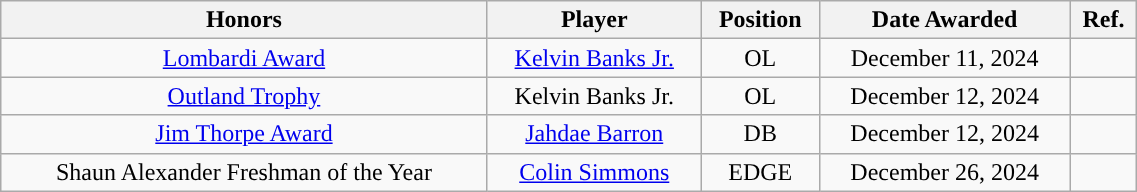<table class="wikitable" style="width: 60%;text-align: center;">
<tr>
<th>Honors</th>
<th>Player</th>
<th>Position</th>
<th>Date Awarded</th>
<th>Ref.</th>
</tr>
<tr align="center">
<td rowspan="1"><a href='#'>Lombardi Award</a></td>
<td><a href='#'>Kelvin Banks Jr.</a></td>
<td>OL</td>
<td rowspan="1">December 11, 2024</td>
<td rowspan="1"></td>
</tr>
<tr align="center">
<td rowspan="1"><a href='#'>Outland Trophy</a></td>
<td>Kelvin Banks Jr.</td>
<td>OL</td>
<td rowspan="1">December 12, 2024</td>
<td rowspan="1"></td>
</tr>
<tr align="center">
<td rowspan="1"><a href='#'>Jim Thorpe Award</a></td>
<td><a href='#'>Jahdae Barron</a></td>
<td>DB</td>
<td rowspan="1">December 12, 2024</td>
<td rowspan="1"></td>
</tr>
<tr align="center">
<td rowspan="1">Shaun Alexander Freshman of the Year</td>
<td><a href='#'>Colin Simmons</a></td>
<td>EDGE</td>
<td rowspan="1">December 26, 2024</td>
<td rowspan="1"></td>
</tr>
</table>
